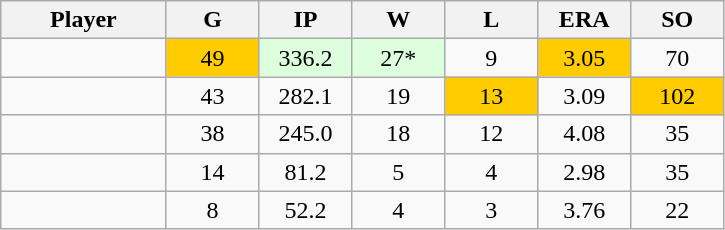<table class="wikitable sortable">
<tr>
<th bgcolor="#DDDDFF" width="16%">Player</th>
<th bgcolor="#DDDDFF" width="9%">G</th>
<th bgcolor="#DDDDFF" width="9%">IP</th>
<th bgcolor="#DDDDFF" width="9%">W</th>
<th bgcolor="#DDDDFF" width="9%">L</th>
<th bgcolor="#DDDDFF" width="9%">ERA</th>
<th bgcolor="#DDDDFF" width="9%">SO</th>
</tr>
<tr align="center">
<td></td>
<td bgcolor=#ffcc00>49</td>
<td bgcolor=#DDFFDD>336.2</td>
<td bgcolor=#DDFFDD>27*</td>
<td>9</td>
<td bgcolor=#ffcc00>3.05</td>
<td>70</td>
</tr>
<tr align="center">
<td></td>
<td>43</td>
<td>282.1</td>
<td>19</td>
<td bgcolor=#ffcc00>13</td>
<td>3.09</td>
<td bgcolor=#ffcc00>102</td>
</tr>
<tr align=center>
<td></td>
<td>38</td>
<td>245.0</td>
<td>18</td>
<td>12</td>
<td>4.08</td>
<td>35</td>
</tr>
<tr align="center">
<td></td>
<td>14</td>
<td>81.2</td>
<td>5</td>
<td>4</td>
<td>2.98</td>
<td>35</td>
</tr>
<tr align="center">
<td></td>
<td>8</td>
<td>52.2</td>
<td>4</td>
<td>3</td>
<td>3.76</td>
<td>22</td>
</tr>
</table>
